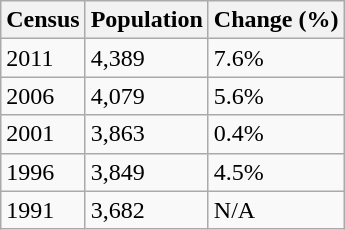<table class="wikitable">
<tr>
<th>Census</th>
<th>Population</th>
<th>Change (%)</th>
</tr>
<tr>
<td>2011</td>
<td>4,389</td>
<td> 7.6%</td>
</tr>
<tr>
<td>2006</td>
<td>4,079</td>
<td> 5.6%</td>
</tr>
<tr>
<td>2001</td>
<td>3,863</td>
<td> 0.4%</td>
</tr>
<tr>
<td>1996</td>
<td>3,849</td>
<td> 4.5%</td>
</tr>
<tr>
<td>1991</td>
<td>3,682</td>
<td>N/A</td>
</tr>
</table>
